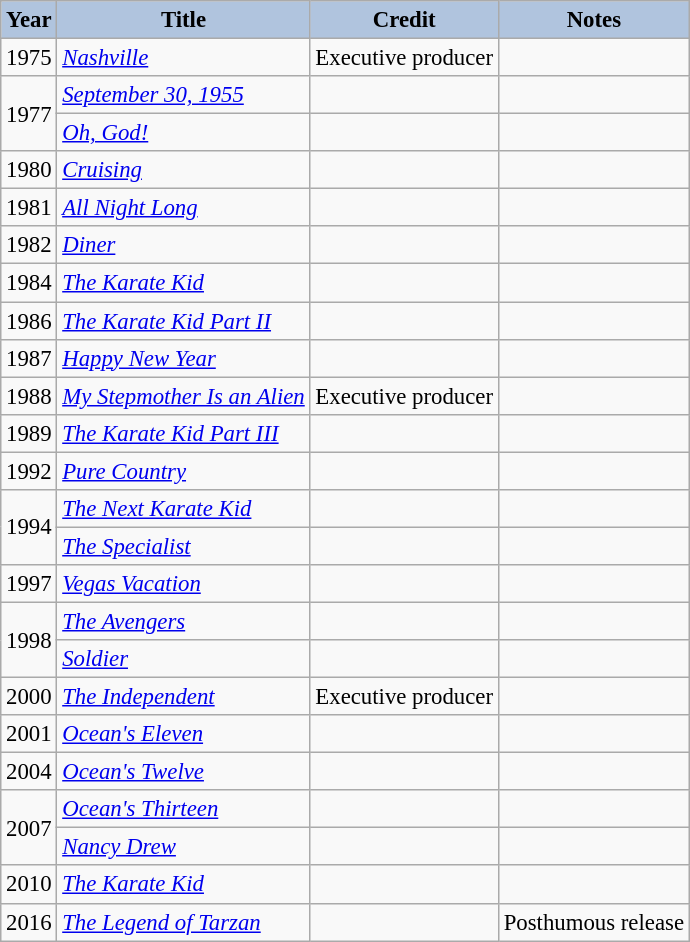<table class="wikitable" style="font-size:95%;">
<tr>
<th style="background:#B0C4DE;">Year</th>
<th style="background:#B0C4DE;">Title</th>
<th style="background:#B0C4DE;">Credit</th>
<th style="background:#B0C4DE;">Notes</th>
</tr>
<tr>
<td>1975</td>
<td><em><a href='#'>Nashville</a></em></td>
<td>Executive producer</td>
<td></td>
</tr>
<tr>
<td rowspan=2>1977</td>
<td><em><a href='#'>September 30, 1955</a></em></td>
<td></td>
<td></td>
</tr>
<tr>
<td><em><a href='#'>Oh, God!</a></em></td>
<td></td>
<td></td>
</tr>
<tr>
<td>1980</td>
<td><em><a href='#'>Cruising</a></em></td>
<td></td>
<td></td>
</tr>
<tr>
<td>1981</td>
<td><em><a href='#'>All Night Long</a></em></td>
<td></td>
<td></td>
</tr>
<tr>
<td>1982</td>
<td><em><a href='#'>Diner</a></em></td>
<td></td>
<td></td>
</tr>
<tr>
<td>1984</td>
<td><em><a href='#'>The Karate Kid</a></em></td>
<td></td>
<td></td>
</tr>
<tr>
<td>1986</td>
<td><em><a href='#'>The Karate Kid Part II</a></em></td>
<td></td>
<td></td>
</tr>
<tr>
<td>1987</td>
<td><em><a href='#'>Happy New Year</a></em></td>
<td></td>
<td></td>
</tr>
<tr>
<td>1988</td>
<td><em><a href='#'>My Stepmother Is an Alien</a></em></td>
<td>Executive producer</td>
<td></td>
</tr>
<tr>
<td>1989</td>
<td><em><a href='#'>The Karate Kid Part III</a></em></td>
<td></td>
<td></td>
</tr>
<tr>
<td>1992</td>
<td><em><a href='#'>Pure Country</a></em></td>
<td></td>
<td></td>
</tr>
<tr>
<td rowspan=2>1994</td>
<td><em><a href='#'>The Next Karate Kid</a></em></td>
<td></td>
<td></td>
</tr>
<tr>
<td><em><a href='#'>The Specialist</a></em></td>
<td></td>
<td></td>
</tr>
<tr>
<td>1997</td>
<td><em><a href='#'>Vegas Vacation</a></em></td>
<td></td>
<td></td>
</tr>
<tr>
<td rowspan=2>1998</td>
<td><em><a href='#'>The Avengers</a></em></td>
<td></td>
<td></td>
</tr>
<tr>
<td><em><a href='#'>Soldier</a></em></td>
<td></td>
<td></td>
</tr>
<tr>
<td>2000</td>
<td><em><a href='#'>The Independent</a></em></td>
<td>Executive producer</td>
<td></td>
</tr>
<tr>
<td>2001</td>
<td><em><a href='#'>Ocean's Eleven</a></em></td>
<td></td>
<td></td>
</tr>
<tr>
<td>2004</td>
<td><em><a href='#'>Ocean's Twelve</a></em></td>
<td></td>
<td></td>
</tr>
<tr>
<td rowspan=2>2007</td>
<td><em><a href='#'>Ocean's Thirteen</a></em></td>
<td></td>
<td></td>
</tr>
<tr>
<td><em><a href='#'>Nancy Drew</a></em></td>
<td></td>
<td></td>
</tr>
<tr>
<td>2010</td>
<td><em><a href='#'>The Karate Kid</a></em></td>
<td></td>
<td></td>
</tr>
<tr>
<td>2016</td>
<td><em><a href='#'>The Legend of Tarzan</a></em></td>
<td></td>
<td>Posthumous release</td>
</tr>
</table>
